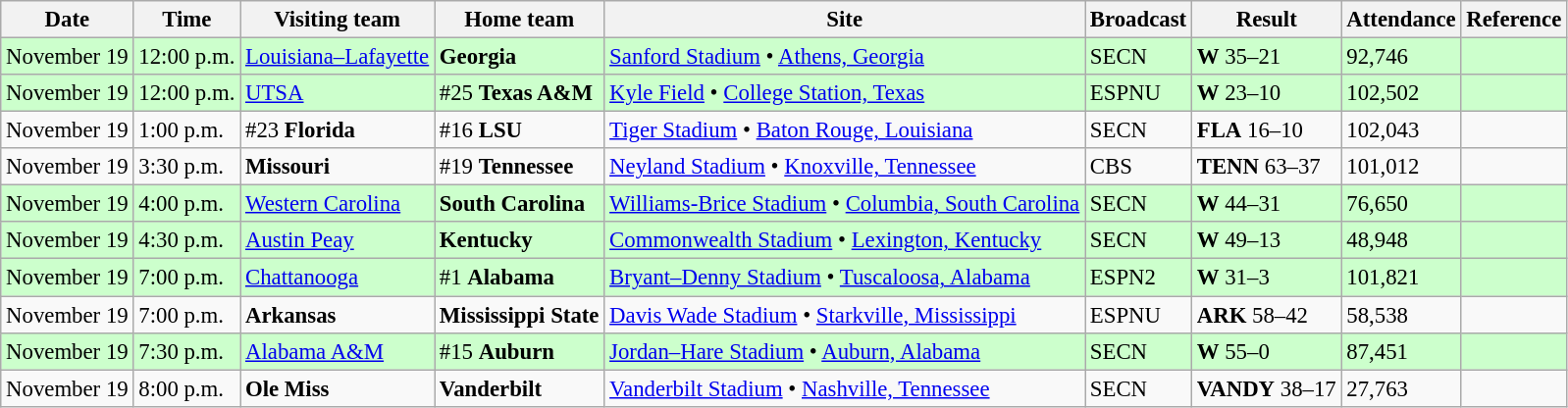<table class="wikitable" style="font-size:95%;">
<tr>
<th>Date</th>
<th>Time</th>
<th>Visiting team</th>
<th>Home team</th>
<th>Site</th>
<th>Broadcast</th>
<th>Result</th>
<th>Attendance</th>
<th class="unsortable">Reference</th>
</tr>
<tr bgcolor=ccffcc>
<td>November 19</td>
<td>12:00 p.m.</td>
<td><a href='#'>Louisiana–Lafayette</a></td>
<td><strong>Georgia</strong></td>
<td><a href='#'>Sanford Stadium</a> • <a href='#'>Athens, Georgia</a></td>
<td>SECN</td>
<td><strong>W</strong> 35–21</td>
<td>92,746</td>
<td></td>
</tr>
<tr bgcolor=ccffcc>
<td>November 19</td>
<td>12:00 p.m.</td>
<td><a href='#'>UTSA</a></td>
<td>#25 <strong>Texas A&M</strong></td>
<td><a href='#'>Kyle Field</a> • <a href='#'>College Station, Texas</a></td>
<td>ESPNU</td>
<td><strong>W</strong> 23–10</td>
<td>102,502</td>
<td></td>
</tr>
<tr bgcolor=>
<td>November 19</td>
<td>1:00 p.m.</td>
<td>#23 <strong>Florida</strong></td>
<td>#16 <strong>LSU</strong></td>
<td><a href='#'>Tiger Stadium</a> • <a href='#'>Baton Rouge, Louisiana</a></td>
<td>SECN</td>
<td><strong>FLA</strong> 16–10</td>
<td>102,043</td>
<td></td>
</tr>
<tr bgcolor=>
<td>November 19</td>
<td>3:30 p.m.</td>
<td><strong>Missouri</strong></td>
<td>#19 <strong>Tennessee</strong></td>
<td><a href='#'>Neyland Stadium</a> • <a href='#'>Knoxville, Tennessee</a></td>
<td>CBS</td>
<td><strong>TENN</strong> 63–37</td>
<td>101,012</td>
<td></td>
</tr>
<tr bgcolor=ccffcc>
<td>November 19</td>
<td>4:00 p.m.</td>
<td><a href='#'>Western Carolina</a></td>
<td><strong>South Carolina</strong></td>
<td><a href='#'>Williams-Brice Stadium</a> • <a href='#'>Columbia, South Carolina</a></td>
<td>SECN</td>
<td><strong>W</strong> 44–31</td>
<td>76,650</td>
<td></td>
</tr>
<tr bgcolor=ccffcc>
<td>November 19</td>
<td>4:30 p.m.</td>
<td><a href='#'>Austin Peay</a></td>
<td><strong>Kentucky</strong></td>
<td><a href='#'>Commonwealth Stadium</a> • <a href='#'>Lexington, Kentucky</a></td>
<td>SECN</td>
<td><strong>W</strong> 49–13</td>
<td>48,948</td>
<td></td>
</tr>
<tr bgcolor=ccffcc>
<td>November 19</td>
<td>7:00 p.m.</td>
<td><a href='#'>Chattanooga</a></td>
<td>#1 <strong>Alabama</strong></td>
<td><a href='#'>Bryant–Denny Stadium</a> • <a href='#'>Tuscaloosa, Alabama</a></td>
<td>ESPN2</td>
<td><strong>W</strong> 31–3</td>
<td>101,821</td>
<td></td>
</tr>
<tr bgcolor=>
<td>November 19</td>
<td>7:00 p.m.</td>
<td><strong>Arkansas</strong></td>
<td><strong>Mississippi State</strong></td>
<td><a href='#'>Davis Wade Stadium</a> • <a href='#'>Starkville, Mississippi</a></td>
<td>ESPNU</td>
<td><strong>ARK</strong> 58–42</td>
<td>58,538</td>
<td></td>
</tr>
<tr bgcolor=ccffcc>
<td>November 19</td>
<td>7:30 p.m.</td>
<td><a href='#'>Alabama A&M</a></td>
<td>#15 <strong>Auburn</strong></td>
<td><a href='#'>Jordan–Hare Stadium</a> • <a href='#'>Auburn, Alabama</a></td>
<td>SECN</td>
<td><strong>W</strong> 55–0</td>
<td>87,451</td>
<td></td>
</tr>
<tr bgcolor=>
<td>November 19</td>
<td>8:00 p.m.</td>
<td><strong>Ole Miss</strong></td>
<td><strong>Vanderbilt</strong></td>
<td><a href='#'>Vanderbilt Stadium</a> • <a href='#'>Nashville, Tennessee</a></td>
<td>SECN</td>
<td><strong>VANDY</strong> 38–17</td>
<td>27,763</td>
<td></td>
</tr>
</table>
